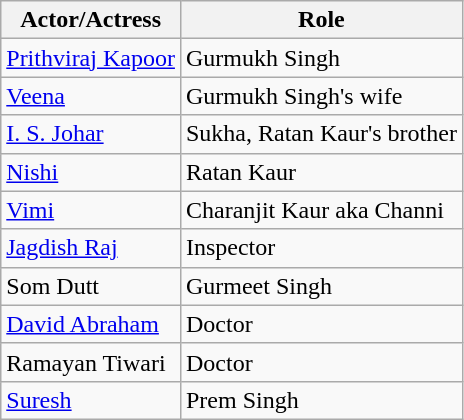<table class="wikitable">
<tr>
<th>Actor/Actress</th>
<th>Role</th>
</tr>
<tr>
<td><a href='#'>Prithviraj Kapoor</a></td>
<td>Gurmukh Singh</td>
</tr>
<tr>
<td><a href='#'>Veena</a></td>
<td>Gurmukh Singh's wife</td>
</tr>
<tr>
<td><a href='#'>I. S. Johar</a></td>
<td>Sukha, Ratan Kaur's brother</td>
</tr>
<tr>
<td><a href='#'>Nishi</a></td>
<td>Ratan Kaur</td>
</tr>
<tr>
<td><a href='#'>Vimi</a></td>
<td>Charanjit Kaur aka Channi</td>
</tr>
<tr>
<td><a href='#'>Jagdish Raj</a></td>
<td>Inspector</td>
</tr>
<tr>
<td>Som Dutt</td>
<td>Gurmeet Singh</td>
</tr>
<tr>
<td><a href='#'>David Abraham</a></td>
<td>Doctor</td>
</tr>
<tr>
<td>Ramayan Tiwari</td>
<td>Doctor</td>
</tr>
<tr>
<td><a href='#'>Suresh</a></td>
<td>Prem Singh</td>
</tr>
</table>
